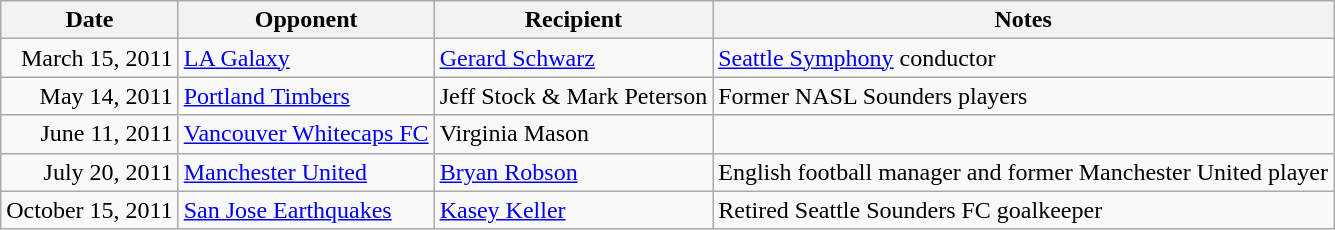<table class="wikitable">
<tr>
<th>Date</th>
<th>Opponent</th>
<th>Recipient</th>
<th>Notes</th>
</tr>
<tr>
<td align=right>March 15, 2011</td>
<td><a href='#'>LA Galaxy</a></td>
<td><a href='#'>Gerard Schwarz</a></td>
<td><a href='#'>Seattle Symphony</a> conductor</td>
</tr>
<tr>
<td align=right>May 14, 2011</td>
<td><a href='#'>Portland Timbers</a></td>
<td>Jeff Stock & Mark Peterson</td>
<td>Former NASL Sounders players</td>
</tr>
<tr>
<td align=right>June 11, 2011</td>
<td><a href='#'>Vancouver Whitecaps FC</a></td>
<td>Virginia Mason</td>
<td></td>
</tr>
<tr>
<td align=right>July 20, 2011</td>
<td><a href='#'>Manchester United</a></td>
<td><a href='#'>Bryan Robson</a></td>
<td>English football manager and former Manchester United player</td>
</tr>
<tr>
<td align=right>October 15, 2011</td>
<td><a href='#'>San Jose Earthquakes</a></td>
<td><a href='#'>Kasey Keller</a></td>
<td>Retired Seattle Sounders FC goalkeeper</td>
</tr>
</table>
